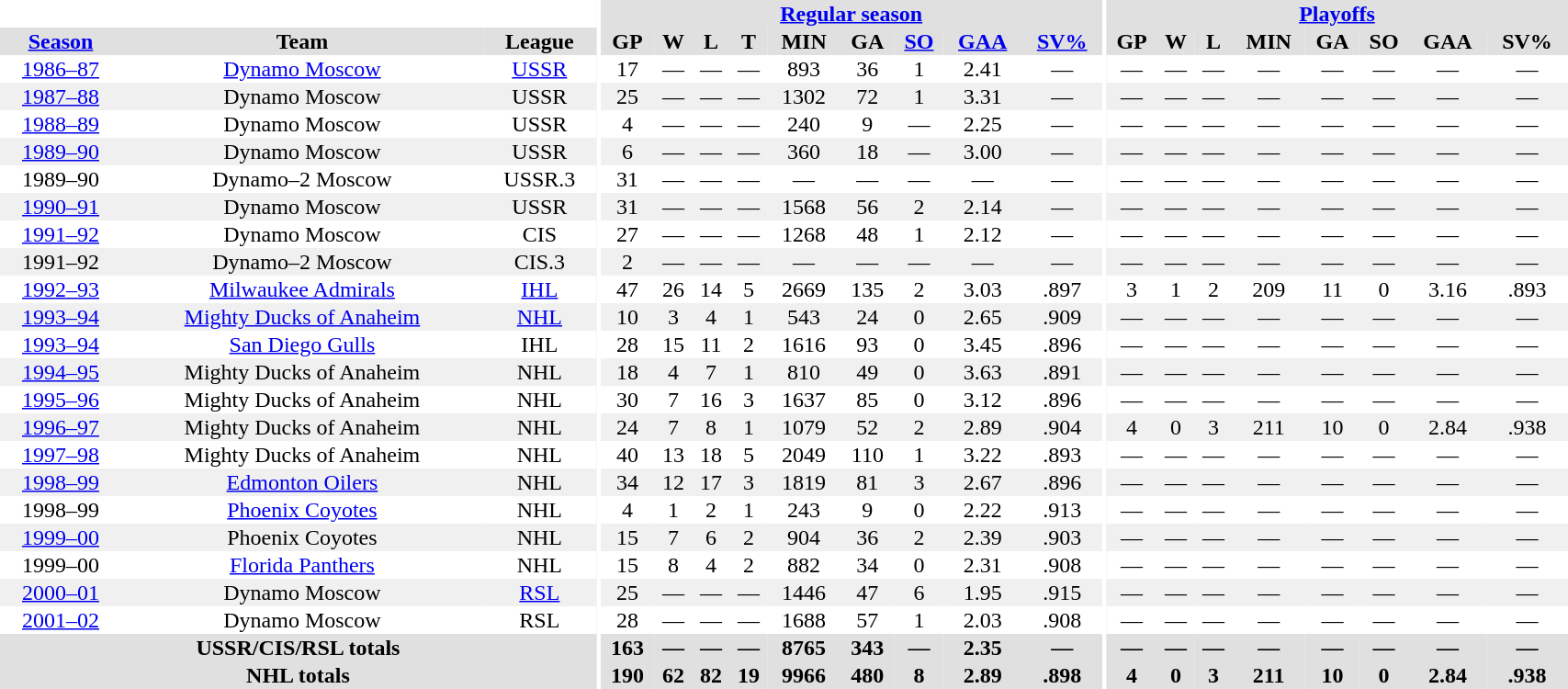<table border="0" cellpadding="1" cellspacing="0" style="width:90%; text-align:center;">
<tr bgcolor="#e0e0e0">
<th colspan="3" bgcolor="#ffffff"></th>
<th rowspan="99" bgcolor="#ffffff"></th>
<th colspan="9" bgcolor="#e0e0e0"><a href='#'>Regular season</a></th>
<th rowspan="99" bgcolor="#ffffff"></th>
<th colspan="8" bgcolor="#e0e0e0"><a href='#'>Playoffs</a></th>
</tr>
<tr bgcolor="#e0e0e0">
<th><a href='#'>Season</a></th>
<th>Team</th>
<th>League</th>
<th>GP</th>
<th>W</th>
<th>L</th>
<th>T</th>
<th>MIN</th>
<th>GA</th>
<th><a href='#'>SO</a></th>
<th><a href='#'>GAA</a></th>
<th><a href='#'>SV%</a></th>
<th>GP</th>
<th>W</th>
<th>L</th>
<th>MIN</th>
<th>GA</th>
<th>SO</th>
<th>GAA</th>
<th>SV%</th>
</tr>
<tr>
<td><a href='#'>1986–87</a></td>
<td><a href='#'>Dynamo Moscow</a></td>
<td><a href='#'>USSR</a></td>
<td>17</td>
<td>—</td>
<td>—</td>
<td>—</td>
<td>893</td>
<td>36</td>
<td>1</td>
<td>2.41</td>
<td>—</td>
<td>—</td>
<td>—</td>
<td>—</td>
<td>—</td>
<td>—</td>
<td>—</td>
<td>—</td>
<td>—</td>
</tr>
<tr bgcolor="#f0f0f0">
<td><a href='#'>1987–88</a></td>
<td>Dynamo Moscow</td>
<td>USSR</td>
<td>25</td>
<td>—</td>
<td>—</td>
<td>—</td>
<td>1302</td>
<td>72</td>
<td>1</td>
<td>3.31</td>
<td>—</td>
<td>—</td>
<td>—</td>
<td>—</td>
<td>—</td>
<td>—</td>
<td>—</td>
<td>—</td>
<td>—</td>
</tr>
<tr>
<td><a href='#'>1988–89</a></td>
<td>Dynamo Moscow</td>
<td>USSR</td>
<td>4</td>
<td>—</td>
<td>—</td>
<td>—</td>
<td>240</td>
<td>9</td>
<td>—</td>
<td>2.25</td>
<td>—</td>
<td>—</td>
<td>—</td>
<td>—</td>
<td>—</td>
<td>—</td>
<td>—</td>
<td>—</td>
<td>—</td>
</tr>
<tr bgcolor="#f0f0f0">
<td><a href='#'>1989–90</a></td>
<td>Dynamo Moscow</td>
<td>USSR</td>
<td>6</td>
<td>—</td>
<td>—</td>
<td>—</td>
<td>360</td>
<td>18</td>
<td>—</td>
<td>3.00</td>
<td>—</td>
<td>—</td>
<td>—</td>
<td>—</td>
<td>—</td>
<td>—</td>
<td>—</td>
<td>—</td>
<td>—</td>
</tr>
<tr>
<td>1989–90</td>
<td>Dynamo–2 Moscow</td>
<td>USSR.3</td>
<td>31</td>
<td>—</td>
<td>—</td>
<td>—</td>
<td>—</td>
<td>—</td>
<td>—</td>
<td>—</td>
<td>—</td>
<td>—</td>
<td>—</td>
<td>—</td>
<td>—</td>
<td>—</td>
<td>—</td>
<td>—</td>
<td>—</td>
</tr>
<tr bgcolor="#f0f0f0">
<td><a href='#'>1990–91</a></td>
<td>Dynamo Moscow</td>
<td>USSR</td>
<td>31</td>
<td>—</td>
<td>—</td>
<td>—</td>
<td>1568</td>
<td>56</td>
<td>2</td>
<td>2.14</td>
<td>—</td>
<td>—</td>
<td>—</td>
<td>—</td>
<td>—</td>
<td>—</td>
<td>—</td>
<td>—</td>
<td>—</td>
</tr>
<tr>
<td><a href='#'>1991–92</a></td>
<td>Dynamo Moscow</td>
<td>CIS</td>
<td>27</td>
<td>—</td>
<td>—</td>
<td>—</td>
<td>1268</td>
<td>48</td>
<td>1</td>
<td>2.12</td>
<td>—</td>
<td>—</td>
<td>—</td>
<td>—</td>
<td>—</td>
<td>—</td>
<td>—</td>
<td>—</td>
<td>—</td>
</tr>
<tr bgcolor="#f0f0f0">
<td>1991–92</td>
<td>Dynamo–2 Moscow</td>
<td>CIS.3</td>
<td>2</td>
<td>—</td>
<td>—</td>
<td>—</td>
<td>—</td>
<td>—</td>
<td>—</td>
<td>—</td>
<td>—</td>
<td>—</td>
<td>—</td>
<td>—</td>
<td>—</td>
<td>—</td>
<td>—</td>
<td>—</td>
<td>—</td>
</tr>
<tr>
<td><a href='#'>1992–93</a></td>
<td><a href='#'>Milwaukee Admirals</a></td>
<td><a href='#'>IHL</a></td>
<td>47</td>
<td>26</td>
<td>14</td>
<td>5</td>
<td>2669</td>
<td>135</td>
<td>2</td>
<td>3.03</td>
<td>.897</td>
<td>3</td>
<td>1</td>
<td>2</td>
<td>209</td>
<td>11</td>
<td>0</td>
<td>3.16</td>
<td>.893</td>
</tr>
<tr bgcolor="#f0f0f0">
<td><a href='#'>1993–94</a></td>
<td><a href='#'>Mighty Ducks of Anaheim</a></td>
<td><a href='#'>NHL</a></td>
<td>10</td>
<td>3</td>
<td>4</td>
<td>1</td>
<td>543</td>
<td>24</td>
<td>0</td>
<td>2.65</td>
<td>.909</td>
<td>—</td>
<td>—</td>
<td>—</td>
<td>—</td>
<td>—</td>
<td>—</td>
<td>—</td>
<td>—</td>
</tr>
<tr>
<td><a href='#'>1993–94</a></td>
<td><a href='#'>San Diego Gulls</a></td>
<td>IHL</td>
<td>28</td>
<td>15</td>
<td>11</td>
<td>2</td>
<td>1616</td>
<td>93</td>
<td>0</td>
<td>3.45</td>
<td>.896</td>
<td>—</td>
<td>—</td>
<td>—</td>
<td>—</td>
<td>—</td>
<td>—</td>
<td>—</td>
<td>—</td>
</tr>
<tr bgcolor="#f0f0f0">
<td><a href='#'>1994–95</a></td>
<td>Mighty Ducks of Anaheim</td>
<td>NHL</td>
<td>18</td>
<td>4</td>
<td>7</td>
<td>1</td>
<td>810</td>
<td>49</td>
<td>0</td>
<td>3.63</td>
<td>.891</td>
<td>—</td>
<td>—</td>
<td>—</td>
<td>—</td>
<td>—</td>
<td>—</td>
<td>—</td>
<td>—</td>
</tr>
<tr>
<td><a href='#'>1995–96</a></td>
<td>Mighty Ducks of Anaheim</td>
<td>NHL</td>
<td>30</td>
<td>7</td>
<td>16</td>
<td>3</td>
<td>1637</td>
<td>85</td>
<td>0</td>
<td>3.12</td>
<td>.896</td>
<td>—</td>
<td>—</td>
<td>—</td>
<td>—</td>
<td>—</td>
<td>—</td>
<td>—</td>
<td>—</td>
</tr>
<tr bgcolor="#f0f0f0">
<td><a href='#'>1996–97</a></td>
<td>Mighty Ducks of Anaheim</td>
<td>NHL</td>
<td>24</td>
<td>7</td>
<td>8</td>
<td>1</td>
<td>1079</td>
<td>52</td>
<td>2</td>
<td>2.89</td>
<td>.904</td>
<td>4</td>
<td>0</td>
<td>3</td>
<td>211</td>
<td>10</td>
<td>0</td>
<td>2.84</td>
<td>.938</td>
</tr>
<tr>
<td><a href='#'>1997–98</a></td>
<td>Mighty Ducks of Anaheim</td>
<td>NHL</td>
<td>40</td>
<td>13</td>
<td>18</td>
<td>5</td>
<td>2049</td>
<td>110</td>
<td>1</td>
<td>3.22</td>
<td>.893</td>
<td>—</td>
<td>—</td>
<td>—</td>
<td>—</td>
<td>—</td>
<td>—</td>
<td>—</td>
<td>—</td>
</tr>
<tr bgcolor="#f0f0f0">
<td><a href='#'>1998–99</a></td>
<td><a href='#'>Edmonton Oilers</a></td>
<td>NHL</td>
<td>34</td>
<td>12</td>
<td>17</td>
<td>3</td>
<td>1819</td>
<td>81</td>
<td>3</td>
<td>2.67</td>
<td>.896</td>
<td>—</td>
<td>—</td>
<td>—</td>
<td>—</td>
<td>—</td>
<td>—</td>
<td>—</td>
<td>—</td>
</tr>
<tr>
<td>1998–99</td>
<td><a href='#'>Phoenix Coyotes</a></td>
<td>NHL</td>
<td>4</td>
<td>1</td>
<td>2</td>
<td>1</td>
<td>243</td>
<td>9</td>
<td>0</td>
<td>2.22</td>
<td>.913</td>
<td>—</td>
<td>—</td>
<td>—</td>
<td>—</td>
<td>—</td>
<td>—</td>
<td>—</td>
<td>—</td>
</tr>
<tr bgcolor="#f0f0f0">
<td><a href='#'>1999–00</a></td>
<td>Phoenix Coyotes</td>
<td>NHL</td>
<td>15</td>
<td>7</td>
<td>6</td>
<td>2</td>
<td>904</td>
<td>36</td>
<td>2</td>
<td>2.39</td>
<td>.903</td>
<td>—</td>
<td>—</td>
<td>—</td>
<td>—</td>
<td>—</td>
<td>—</td>
<td>—</td>
<td>—</td>
</tr>
<tr>
<td>1999–00</td>
<td><a href='#'>Florida Panthers</a></td>
<td>NHL</td>
<td>15</td>
<td>8</td>
<td>4</td>
<td>2</td>
<td>882</td>
<td>34</td>
<td>0</td>
<td>2.31</td>
<td>.908</td>
<td>—</td>
<td>—</td>
<td>—</td>
<td>—</td>
<td>—</td>
<td>—</td>
<td>—</td>
<td>—</td>
</tr>
<tr bgcolor="#f0f0f0">
<td><a href='#'>2000–01</a></td>
<td>Dynamo Moscow</td>
<td><a href='#'>RSL</a></td>
<td>25</td>
<td>—</td>
<td>—</td>
<td>—</td>
<td>1446</td>
<td>47</td>
<td>6</td>
<td>1.95</td>
<td>.915</td>
<td>—</td>
<td>—</td>
<td>—</td>
<td>—</td>
<td>—</td>
<td>—</td>
<td>—</td>
<td>—</td>
</tr>
<tr>
<td><a href='#'>2001–02</a></td>
<td>Dynamo Moscow</td>
<td>RSL</td>
<td>28</td>
<td>—</td>
<td>—</td>
<td>—</td>
<td>1688</td>
<td>57</td>
<td>1</td>
<td>2.03</td>
<td>.908</td>
<td>—</td>
<td>—</td>
<td>—</td>
<td>—</td>
<td>—</td>
<td>—</td>
<td>—</td>
<td>—</td>
</tr>
<tr bgcolor="#e0e0e0">
<th colspan=3>USSR/CIS/RSL totals</th>
<th>163</th>
<th>—</th>
<th>—</th>
<th>—</th>
<th>8765</th>
<th>343</th>
<th>—</th>
<th>2.35</th>
<th>—</th>
<th>—</th>
<th>—</th>
<th>—</th>
<th>—</th>
<th>—</th>
<th>—</th>
<th>—</th>
<th>—</th>
</tr>
<tr bgcolor="#e0e0e0">
<th colspan=3>NHL totals</th>
<th>190</th>
<th>62</th>
<th>82</th>
<th>19</th>
<th>9966</th>
<th>480</th>
<th>8</th>
<th>2.89</th>
<th>.898</th>
<th>4</th>
<th>0</th>
<th>3</th>
<th>211</th>
<th>10</th>
<th>0</th>
<th>2.84</th>
<th>.938</th>
</tr>
</table>
